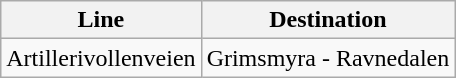<table class="wikitable sortable">
<tr>
<th>Line</th>
<th>Destination</th>
</tr>
<tr>
<td>Artillerivollenveien</td>
<td>Grimsmyra - Ravnedalen</td>
</tr>
</table>
